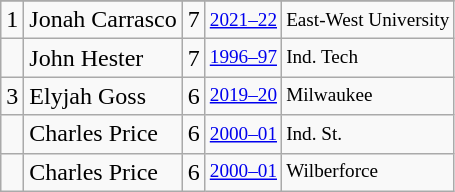<table class="wikitable">
<tr>
</tr>
<tr>
<td>1</td>
<td>Jonah Carrasco</td>
<td>7</td>
<td style="font-size:80%;"><a href='#'>2021–22</a></td>
<td style="font-size:80%;">East-West University</td>
</tr>
<tr>
<td></td>
<td>John Hester</td>
<td>7</td>
<td style="font-size:80%;"><a href='#'>1996–97</a></td>
<td style="font-size:80%;">Ind. Tech</td>
</tr>
<tr>
<td>3</td>
<td>Elyjah Goss</td>
<td>6</td>
<td style="font-size:80%;"><a href='#'>2019–20</a></td>
<td style="font-size:80%;">Milwaukee</td>
</tr>
<tr>
<td></td>
<td>Charles Price</td>
<td>6</td>
<td style="font-size:80%;"><a href='#'>2000–01</a></td>
<td style="font-size:80%;">Ind. St.</td>
</tr>
<tr>
<td></td>
<td>Charles Price</td>
<td>6</td>
<td style="font-size:80%;"><a href='#'>2000–01</a></td>
<td style="font-size:80%;">Wilberforce</td>
</tr>
</table>
